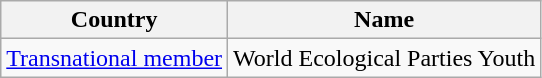<table class="wikitable">
<tr ">
<th>Country</th>
<th>Name</th>
</tr>
<tr>
<td> <a href='#'>Transnational member</a></td>
<td>World Ecological Parties Youth</td>
</tr>
</table>
